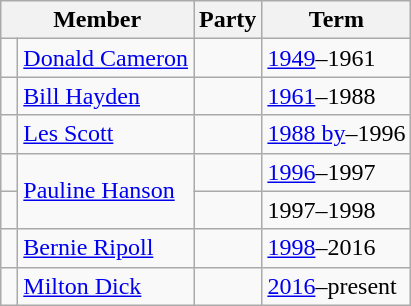<table class="wikitable">
<tr>
<th colspan="2">Member</th>
<th>Party</th>
<th>Term</th>
</tr>
<tr>
<td> </td>
<td><a href='#'>Donald Cameron</a></td>
<td></td>
<td><a href='#'>1949</a>–1961</td>
</tr>
<tr>
<td> </td>
<td><a href='#'>Bill Hayden</a></td>
<td></td>
<td><a href='#'>1961</a>–1988</td>
</tr>
<tr>
<td> </td>
<td><a href='#'>Les Scott</a></td>
<td></td>
<td><a href='#'>1988 by</a>–1996</td>
</tr>
<tr>
<td> </td>
<td rowspan="2"><a href='#'>Pauline Hanson</a></td>
<td></td>
<td><a href='#'>1996</a>–1997</td>
</tr>
<tr>
<td> </td>
<td></td>
<td>1997–1998</td>
</tr>
<tr>
<td> </td>
<td><a href='#'>Bernie Ripoll</a></td>
<td></td>
<td><a href='#'>1998</a>–2016</td>
</tr>
<tr>
<td> </td>
<td><a href='#'>Milton Dick</a></td>
<td></td>
<td><a href='#'>2016</a>–present</td>
</tr>
</table>
